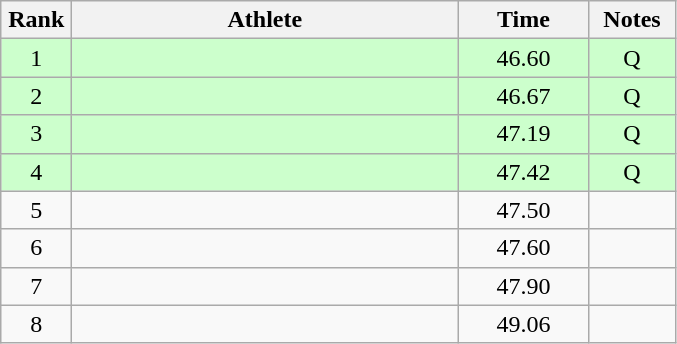<table class="wikitable" style="text-align:center">
<tr>
<th width=40>Rank</th>
<th width=250>Athlete</th>
<th width=80>Time</th>
<th width=50>Notes</th>
</tr>
<tr bgcolor="ccffcc">
<td>1</td>
<td align=left></td>
<td>46.60</td>
<td>Q</td>
</tr>
<tr bgcolor="ccffcc">
<td>2</td>
<td align=left></td>
<td>46.67</td>
<td>Q</td>
</tr>
<tr bgcolor="ccffcc">
<td>3</td>
<td align=left></td>
<td>47.19</td>
<td>Q</td>
</tr>
<tr bgcolor="ccffcc">
<td>4</td>
<td align=left></td>
<td>47.42</td>
<td>Q</td>
</tr>
<tr>
<td>5</td>
<td align=left></td>
<td>47.50</td>
<td></td>
</tr>
<tr>
<td>6</td>
<td align=left></td>
<td>47.60</td>
<td></td>
</tr>
<tr>
<td>7</td>
<td align=left></td>
<td>47.90</td>
<td></td>
</tr>
<tr>
<td>8</td>
<td align=left></td>
<td>49.06</td>
<td></td>
</tr>
</table>
